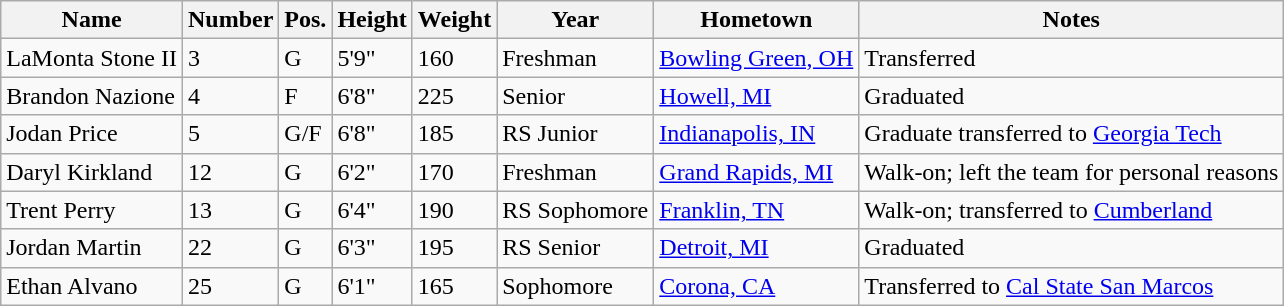<table class="wikitable sortable" border="1">
<tr>
<th>Name</th>
<th>Number</th>
<th>Pos.</th>
<th>Height</th>
<th>Weight</th>
<th>Year</th>
<th>Hometown</th>
<th class="unsortable">Notes</th>
</tr>
<tr>
<td>LaMonta Stone II</td>
<td>3</td>
<td>G</td>
<td>5'9"</td>
<td>160</td>
<td>Freshman</td>
<td><a href='#'>Bowling Green, OH</a></td>
<td>Transferred</td>
</tr>
<tr>
<td>Brandon Nazione</td>
<td>4</td>
<td>F</td>
<td>6'8"</td>
<td>225</td>
<td>Senior</td>
<td><a href='#'>Howell, MI</a></td>
<td>Graduated</td>
</tr>
<tr>
<td>Jodan Price</td>
<td>5</td>
<td>G/F</td>
<td>6'8"</td>
<td>185</td>
<td>RS Junior</td>
<td><a href='#'>Indianapolis, IN</a></td>
<td>Graduate transferred to <a href='#'>Georgia Tech</a></td>
</tr>
<tr>
<td>Daryl Kirkland</td>
<td>12</td>
<td>G</td>
<td>6'2"</td>
<td>170</td>
<td>Freshman</td>
<td><a href='#'>Grand Rapids, MI</a></td>
<td>Walk-on; left the team for personal reasons</td>
</tr>
<tr>
<td>Trent Perry</td>
<td>13</td>
<td>G</td>
<td>6'4"</td>
<td>190</td>
<td>RS Sophomore</td>
<td><a href='#'>Franklin, TN</a></td>
<td>Walk-on; transferred to <a href='#'>Cumberland</a></td>
</tr>
<tr>
<td>Jordan Martin</td>
<td>22</td>
<td>G</td>
<td>6'3"</td>
<td>195</td>
<td>RS Senior</td>
<td><a href='#'>Detroit, MI</a></td>
<td>Graduated</td>
</tr>
<tr>
<td>Ethan Alvano</td>
<td>25</td>
<td>G</td>
<td>6'1"</td>
<td>165</td>
<td>Sophomore</td>
<td><a href='#'>Corona, CA</a></td>
<td>Transferred to <a href='#'>Cal State San Marcos</a></td>
</tr>
</table>
